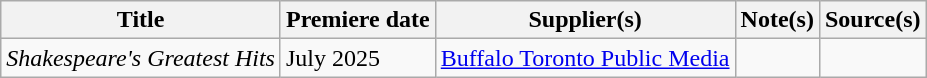<table class="wikitable sortable">
<tr>
<th>Title</th>
<th>Premiere date</th>
<th>Supplier(s)</th>
<th>Note(s)</th>
<th>Source(s)</th>
</tr>
<tr>
<td><em>Shakespeare's Greatest Hits</em></td>
<td>July 2025</td>
<td><a href='#'>Buffalo Toronto Public Media</a></td>
<td></td>
<td></td>
</tr>
</table>
